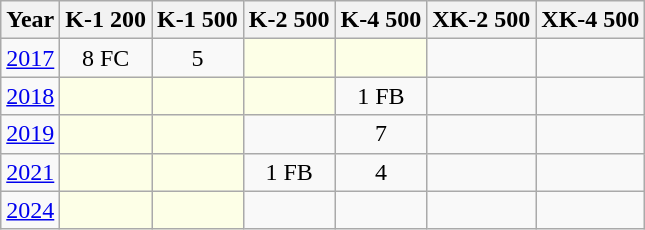<table class="wikitable" style="text-align:center;">
<tr>
<th>Year</th>
<th>K-1 200</th>
<th>K-1 500</th>
<th>K-2 500</th>
<th>K-4 500</th>
<th>XK-2 500</th>
<th>XK-4 500</th>
</tr>
<tr>
<td><a href='#'>2017</a></td>
<td>8 FC</td>
<td>5</td>
<td style="background:#fdffe7"></td>
<td style="background:#fdffe7"></td>
<td></td>
<td></td>
</tr>
<tr>
<td><a href='#'>2018</a></td>
<td style="background:#fdffe7"></td>
<td style="background:#fdffe7"></td>
<td style="background:#fdffe7"></td>
<td>1 FB</td>
<td></td>
<td></td>
</tr>
<tr>
<td><a href='#'>2019</a></td>
<td style="background:#fdffe7"></td>
<td style="background:#fdffe7"></td>
<td></td>
<td>7</td>
<td></td>
<td></td>
</tr>
<tr>
<td><a href='#'>2021</a></td>
<td style="background:#fdffe7"></td>
<td style="background:#fdffe7"></td>
<td>1 FB</td>
<td>4</td>
<td></td>
<td></td>
</tr>
<tr>
<td><a href='#'>2024</a></td>
<td style="background:#fdffe7"></td>
<td style="background:#fdffe7"></td>
<td></td>
<td></td>
<td></td>
<td></td>
</tr>
</table>
